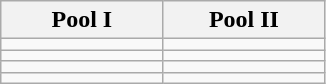<table class=wikitable>
<tr>
<th width=25%>Pool I</th>
<th width=25%>Pool II</th>
</tr>
<tr>
<td></td>
<td></td>
</tr>
<tr>
<td></td>
<td></td>
</tr>
<tr>
<td></td>
<td></td>
</tr>
<tr>
<td></td>
<td></td>
</tr>
</table>
